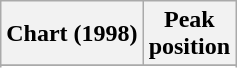<table class="wikitable plainrowheaders sortable" style="text-align:center;">
<tr>
<th scope="col">Chart (1998)</th>
<th scope="col">Peak<br>position</th>
</tr>
<tr>
</tr>
<tr>
</tr>
<tr>
</tr>
<tr>
</tr>
<tr>
</tr>
</table>
